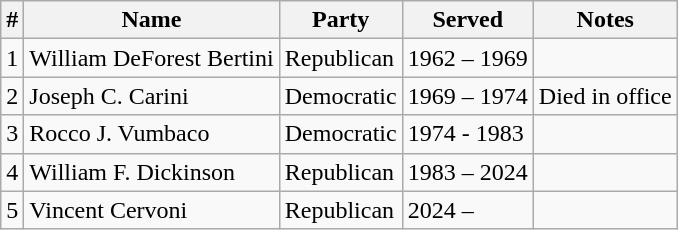<table class="wikitable sortable">
<tr>
<th>#</th>
<th>Name</th>
<th>Party</th>
<th>Served</th>
<th>Notes</th>
</tr>
<tr>
<td>1</td>
<td>William DeForest Bertini</td>
<td>Republican</td>
<td>1962 – 1969</td>
<td></td>
</tr>
<tr>
<td>2</td>
<td>Joseph C. Carini</td>
<td>Democratic</td>
<td>1969 – 1974</td>
<td>Died in office</td>
</tr>
<tr>
<td>3</td>
<td>Rocco J. Vumbaco</td>
<td>Democratic</td>
<td>1974 - 1983</td>
<td></td>
</tr>
<tr>
<td>4</td>
<td>William F. Dickinson</td>
<td>Republican</td>
<td>1983 – 2024</td>
<td></td>
</tr>
<tr>
<td>5</td>
<td>Vincent Cervoni</td>
<td>Republican</td>
<td>2024 –</td>
<td></td>
</tr>
</table>
